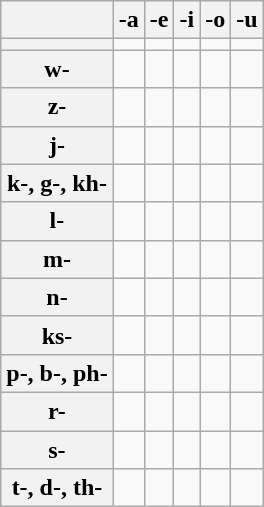<table class="wikitable" style="text-align: center;">
<tr>
<th></th>
<th>-a</th>
<th>-e</th>
<th>-i</th>
<th>-o</th>
<th>-u</th>
</tr>
<tr>
<th></th>
<td></td>
<td></td>
<td></td>
<td></td>
<td></td>
</tr>
<tr>
<th>w-</th>
<td></td>
<td></td>
<td></td>
<td></td>
<td></td>
</tr>
<tr>
<th>z-</th>
<td></td>
<td></td>
<td></td>
<td></td>
<td></td>
</tr>
<tr>
<th>j-</th>
<td></td>
<td></td>
<td></td>
<td></td>
<td></td>
</tr>
<tr>
<th>k-, g-, kh-</th>
<td></td>
<td></td>
<td></td>
<td></td>
<td></td>
</tr>
<tr>
<th>l-</th>
<td></td>
<td></td>
<td></td>
<td></td>
<td></td>
</tr>
<tr>
<th>m-</th>
<td></td>
<td></td>
<td></td>
<td></td>
<td></td>
</tr>
<tr>
<th>n-</th>
<td></td>
<td></td>
<td></td>
<td></td>
<td></td>
</tr>
<tr>
<th>ks-</th>
<td></td>
<td></td>
<td></td>
<td></td>
<td></td>
</tr>
<tr>
<th>p-, b-, ph-</th>
<td></td>
<td></td>
<td></td>
<td></td>
<td></td>
</tr>
<tr>
<th>r-</th>
<td></td>
<td></td>
<td></td>
<td></td>
<td></td>
</tr>
<tr>
<th>s-</th>
<td></td>
<td></td>
<td></td>
<td></td>
<td></td>
</tr>
<tr>
<th>t-, d-, th-</th>
<td></td>
<td></td>
<td></td>
<td></td>
<td></td>
</tr>
</table>
